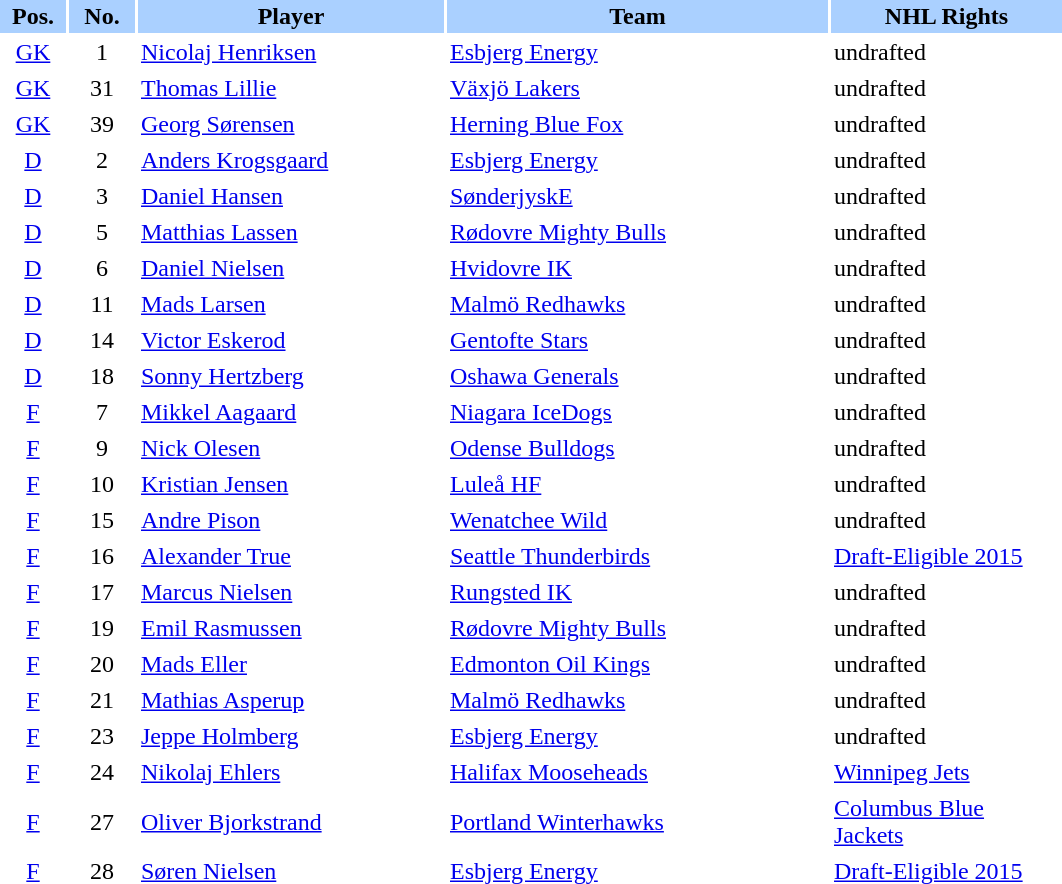<table border="0" cellspacing="2" cellpadding="2">
<tr bgcolor=AAD0FF>
<th width=40>Pos.</th>
<th width=40>No.</th>
<th width=200>Player</th>
<th width=250>Team</th>
<th width=150>NHL Rights</th>
</tr>
<tr>
<td style="text-align:center;"><a href='#'>GK</a></td>
<td style="text-align:center;">1</td>
<td><a href='#'>Nicolaj Henriksen</a></td>
<td> <a href='#'>Esbjerg Energy</a></td>
<td>undrafted</td>
</tr>
<tr>
<td style="text-align:center;"><a href='#'>GK</a></td>
<td style="text-align:center;">31</td>
<td><a href='#'>Thomas Lillie</a></td>
<td> <a href='#'>Växjö Lakers</a></td>
<td>undrafted</td>
</tr>
<tr>
<td style="text-align:center;"><a href='#'>GK</a></td>
<td style="text-align:center;">39</td>
<td><a href='#'>Georg Sørensen</a></td>
<td> <a href='#'>Herning Blue Fox</a></td>
<td>undrafted</td>
</tr>
<tr>
<td style="text-align:center;"><a href='#'>D</a></td>
<td style="text-align:center;">2</td>
<td><a href='#'>Anders Krogsgaard</a></td>
<td> <a href='#'>Esbjerg Energy</a></td>
<td>undrafted</td>
</tr>
<tr>
<td style="text-align:center;"><a href='#'>D</a></td>
<td style="text-align:center;">3</td>
<td><a href='#'>Daniel Hansen</a></td>
<td> <a href='#'>SønderjyskE</a></td>
<td>undrafted</td>
</tr>
<tr>
<td style="text-align:center;"><a href='#'>D</a></td>
<td style="text-align:center;">5</td>
<td><a href='#'>Matthias Lassen</a></td>
<td> <a href='#'>Rødovre Mighty Bulls</a></td>
<td>undrafted</td>
</tr>
<tr>
<td style="text-align:center;"><a href='#'>D</a></td>
<td style="text-align:center;">6</td>
<td><a href='#'>Daniel Nielsen</a></td>
<td> <a href='#'>Hvidovre IK</a></td>
<td>undrafted</td>
</tr>
<tr>
<td style="text-align:center;"><a href='#'>D</a></td>
<td style="text-align:center;">11</td>
<td><a href='#'>Mads Larsen</a></td>
<td> <a href='#'>Malmö Redhawks</a></td>
<td>undrafted</td>
</tr>
<tr>
<td style="text-align:center;"><a href='#'>D</a></td>
<td style="text-align:center;">14</td>
<td><a href='#'>Victor Eskerod</a></td>
<td> <a href='#'>Gentofte Stars</a></td>
<td>undrafted</td>
</tr>
<tr>
<td style="text-align:center;"><a href='#'>D</a></td>
<td style="text-align:center;">18</td>
<td><a href='#'>Sonny Hertzberg</a></td>
<td> <a href='#'>Oshawa Generals</a></td>
<td>undrafted</td>
</tr>
<tr>
<td style="text-align:center;"><a href='#'>F</a></td>
<td style="text-align:center;">7</td>
<td><a href='#'>Mikkel Aagaard</a></td>
<td> <a href='#'>Niagara IceDogs</a></td>
<td>undrafted</td>
</tr>
<tr>
<td style="text-align:center;"><a href='#'>F</a></td>
<td style="text-align:center;">9</td>
<td><a href='#'>Nick Olesen</a></td>
<td> <a href='#'>Odense Bulldogs</a></td>
<td>undrafted</td>
</tr>
<tr>
<td style="text-align:center;"><a href='#'>F</a></td>
<td style="text-align:center;">10</td>
<td><a href='#'>Kristian Jensen</a></td>
<td> <a href='#'>Luleå HF</a></td>
<td>undrafted</td>
</tr>
<tr>
<td style="text-align:center;"><a href='#'>F</a></td>
<td style="text-align:center;">15</td>
<td><a href='#'>Andre Pison</a></td>
<td> <a href='#'>Wenatchee Wild</a></td>
<td>undrafted</td>
</tr>
<tr>
<td style="text-align:center;"><a href='#'>F</a></td>
<td style="text-align:center;">16</td>
<td><a href='#'>Alexander True</a></td>
<td> <a href='#'>Seattle Thunderbirds</a></td>
<td><a href='#'>Draft-Eligible 2015</a></td>
</tr>
<tr>
<td style="text-align:center;"><a href='#'>F</a></td>
<td style="text-align:center;">17</td>
<td><a href='#'>Marcus Nielsen</a></td>
<td> <a href='#'>Rungsted IK</a></td>
<td>undrafted</td>
</tr>
<tr>
<td style="text-align:center;"><a href='#'>F</a></td>
<td style="text-align:center;">19</td>
<td><a href='#'>Emil Rasmussen</a></td>
<td> <a href='#'>Rødovre Mighty Bulls</a></td>
<td>undrafted</td>
</tr>
<tr>
<td style="text-align:center;"><a href='#'>F</a></td>
<td style="text-align:center;">20</td>
<td><a href='#'>Mads Eller</a></td>
<td> <a href='#'>Edmonton Oil Kings</a></td>
<td>undrafted</td>
</tr>
<tr>
<td style="text-align:center;"><a href='#'>F</a></td>
<td style="text-align:center;">21</td>
<td><a href='#'>Mathias Asperup</a></td>
<td> <a href='#'>Malmö Redhawks</a></td>
<td>undrafted</td>
</tr>
<tr>
<td style="text-align:center;"><a href='#'>F</a></td>
<td style="text-align:center;">23</td>
<td><a href='#'>Jeppe Holmberg</a></td>
<td> <a href='#'>Esbjerg Energy</a></td>
<td>undrafted</td>
</tr>
<tr>
<td style="text-align:center;"><a href='#'>F</a></td>
<td style="text-align:center;">24</td>
<td><a href='#'>Nikolaj Ehlers</a></td>
<td> <a href='#'>Halifax Mooseheads</a></td>
<td><a href='#'>Winnipeg Jets</a></td>
</tr>
<tr>
<td style="text-align:center;"><a href='#'>F</a></td>
<td style="text-align:center;">27</td>
<td><a href='#'>Oliver Bjorkstrand</a></td>
<td> <a href='#'>Portland Winterhawks</a></td>
<td><a href='#'>Columbus Blue Jackets</a></td>
</tr>
<tr>
<td style="text-align:center;"><a href='#'>F</a></td>
<td style="text-align:center;">28</td>
<td><a href='#'>Søren Nielsen</a></td>
<td> <a href='#'>Esbjerg Energy</a></td>
<td><a href='#'>Draft-Eligible 2015</a></td>
</tr>
</table>
